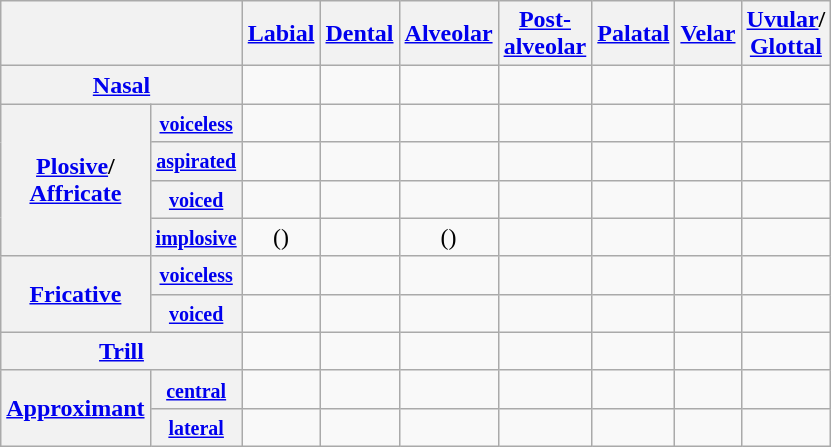<table class="wikitable" style="text-align:center">
<tr>
<th colspan="2"></th>
<th><a href='#'>Labial</a></th>
<th><a href='#'>Dental</a></th>
<th><a href='#'>Alveolar</a></th>
<th><a href='#'>Post-<br>alveolar</a></th>
<th><a href='#'>Palatal</a></th>
<th><a href='#'>Velar</a></th>
<th><a href='#'>Uvular</a>/<br><a href='#'>Glottal</a></th>
</tr>
<tr>
<th colspan="2"><a href='#'>Nasal</a></th>
<td></td>
<td></td>
<td></td>
<td></td>
<td></td>
<td></td>
<td></td>
</tr>
<tr>
<th rowspan="4"><a href='#'>Plosive</a>/<br><a href='#'>Affricate</a></th>
<th><small><a href='#'>voiceless</a></small></th>
<td></td>
<td></td>
<td></td>
<td></td>
<td></td>
<td></td>
<td></td>
</tr>
<tr>
<th><small><a href='#'>aspirated</a></small></th>
<td></td>
<td></td>
<td></td>
<td></td>
<td></td>
<td></td>
<td></td>
</tr>
<tr>
<th><small><a href='#'>voiced</a></small></th>
<td></td>
<td></td>
<td></td>
<td></td>
<td></td>
<td></td>
<td></td>
</tr>
<tr>
<th><a href='#'><small>implosive</small></a></th>
<td>()</td>
<td></td>
<td>()</td>
<td></td>
<td></td>
<td></td>
<td></td>
</tr>
<tr>
<th rowspan="2"><a href='#'>Fricative</a></th>
<th><small><a href='#'>voiceless</a></small></th>
<td></td>
<td></td>
<td></td>
<td></td>
<td></td>
<td></td>
<td></td>
</tr>
<tr>
<th><small><a href='#'>voiced</a></small></th>
<td></td>
<td></td>
<td></td>
<td></td>
<td></td>
<td></td>
<td></td>
</tr>
<tr>
<th colspan="2"><a href='#'>Trill</a></th>
<td></td>
<td></td>
<td></td>
<td></td>
<td></td>
<td></td>
<td></td>
</tr>
<tr>
<th rowspan="2"><a href='#'>Approximant</a></th>
<th><small><a href='#'>central</a></small></th>
<td></td>
<td></td>
<td></td>
<td></td>
<td></td>
<td></td>
<td></td>
</tr>
<tr>
<th><a href='#'><small>lateral</small></a></th>
<td></td>
<td></td>
<td></td>
<td></td>
<td></td>
<td></td>
<td></td>
</tr>
</table>
